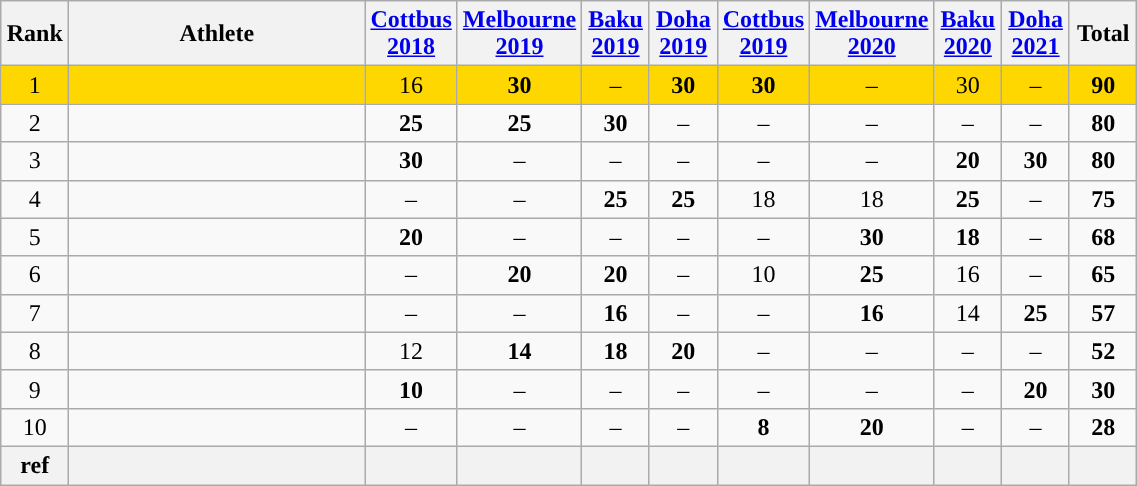<table style="width:60%;" class="wikitable">
<tr>
<th style="text-align:center; width:6%;">Rank</th>
<th style="text-align:center; width:30%;">Athlete</th>
<th style="text-align:center; width:6%;"><a href='#'>Cottbus 2018</a></th>
<th style="text-align:center; width:6%;"><a href='#'>Melbourne 2019</a></th>
<th style="text-align:center; width:6%;"><a href='#'>Baku 2019</a></th>
<th style="text-align:center; width:6%;"><a href='#'>Doha 2019</a></th>
<th style="text-align:center; width:6%;"><a href='#'>Cottbus 2019</a></th>
<th style="text-align:center; width:6%;"><a href='#'>Melbourne 2020</a></th>
<th style="text-align:center; width:6%;"><a href='#'>Baku 2020</a></th>
<th style="text-align:center; width:6%;"><a href='#'>Doha 2021</a></th>
<th style="text-align:center; width:6%;">Total</th>
</tr>
<tr scope=row style="text-align:center" bgcolor=gold>
<td>1</td>
<td align=left></td>
<td>16</td>
<td><strong>30</strong></td>
<td>–</td>
<td><strong>30</strong></td>
<td><strong>30</strong></td>
<td>–</td>
<td>30</td>
<td>–</td>
<td><strong>90</strong></td>
</tr>
<tr scope=row style="text-align:center">
<td>2</td>
<td align=left></td>
<td><strong>25</strong></td>
<td><strong>25</strong></td>
<td><strong>30</strong></td>
<td>–</td>
<td>–</td>
<td>–</td>
<td>–</td>
<td>–</td>
<td><strong>80</strong></td>
</tr>
<tr scope=row style="text-align:center">
<td>3</td>
<td align=left></td>
<td><strong>30</strong></td>
<td>–</td>
<td>–</td>
<td>–</td>
<td>–</td>
<td>–</td>
<td><strong>20</strong></td>
<td><strong>30</strong></td>
<td><strong>80</strong></td>
</tr>
<tr scope=row style="text-align:center">
<td>4</td>
<td align=left></td>
<td>–</td>
<td>–</td>
<td><strong>25</strong></td>
<td><strong>25</strong></td>
<td>18</td>
<td>18</td>
<td><strong>25</strong></td>
<td>–</td>
<td><strong>75</strong></td>
</tr>
<tr scope=row style="text-align:center">
<td>5</td>
<td align=left></td>
<td><strong>20</strong></td>
<td>–</td>
<td>–</td>
<td>–</td>
<td>–</td>
<td><strong>30</strong></td>
<td><strong>18</strong></td>
<td>–</td>
<td><strong>68</strong></td>
</tr>
<tr style="text-align:center" scope="row">
<td>6</td>
<td align="left"></td>
<td>–</td>
<td><strong>20</strong></td>
<td><strong>20</strong></td>
<td>–</td>
<td>10</td>
<td><strong>25</strong></td>
<td>16</td>
<td>–</td>
<td><strong>65</strong></td>
</tr>
<tr scope=row style="text-align:center">
<td>7</td>
<td align=left></td>
<td>–</td>
<td>–</td>
<td><strong>16</strong></td>
<td>–</td>
<td>–</td>
<td><strong>16</strong></td>
<td>14</td>
<td><strong>25</strong></td>
<td><strong>57</strong></td>
</tr>
<tr scope=row style="text-align:center">
<td>8</td>
<td align=left></td>
<td>12</td>
<td><strong>14</strong></td>
<td><strong>18</strong></td>
<td><strong>20</strong></td>
<td>–</td>
<td>–</td>
<td>–</td>
<td>–</td>
<td><strong>52</strong></td>
</tr>
<tr scope=row style="text-align:center">
<td>9</td>
<td align=left></td>
<td><strong>10</strong></td>
<td>–</td>
<td>–</td>
<td>–</td>
<td>–</td>
<td>–</td>
<td>–</td>
<td><strong>20</strong></td>
<td><strong>30</strong></td>
</tr>
<tr scope=row style="text-align:center">
<td>10</td>
<td align=left></td>
<td>–</td>
<td>–</td>
<td>–</td>
<td>–</td>
<td><strong>8</strong></td>
<td><strong>20</strong></td>
<td>–</td>
<td>–</td>
<td><strong>28</strong></td>
</tr>
<tr scope=row style="text-align:center">
<th>ref</th>
<th></th>
<th></th>
<th></th>
<th></th>
<th></th>
<th></th>
<th></th>
<th></th>
<th></th>
<th></th>
</tr>
</table>
